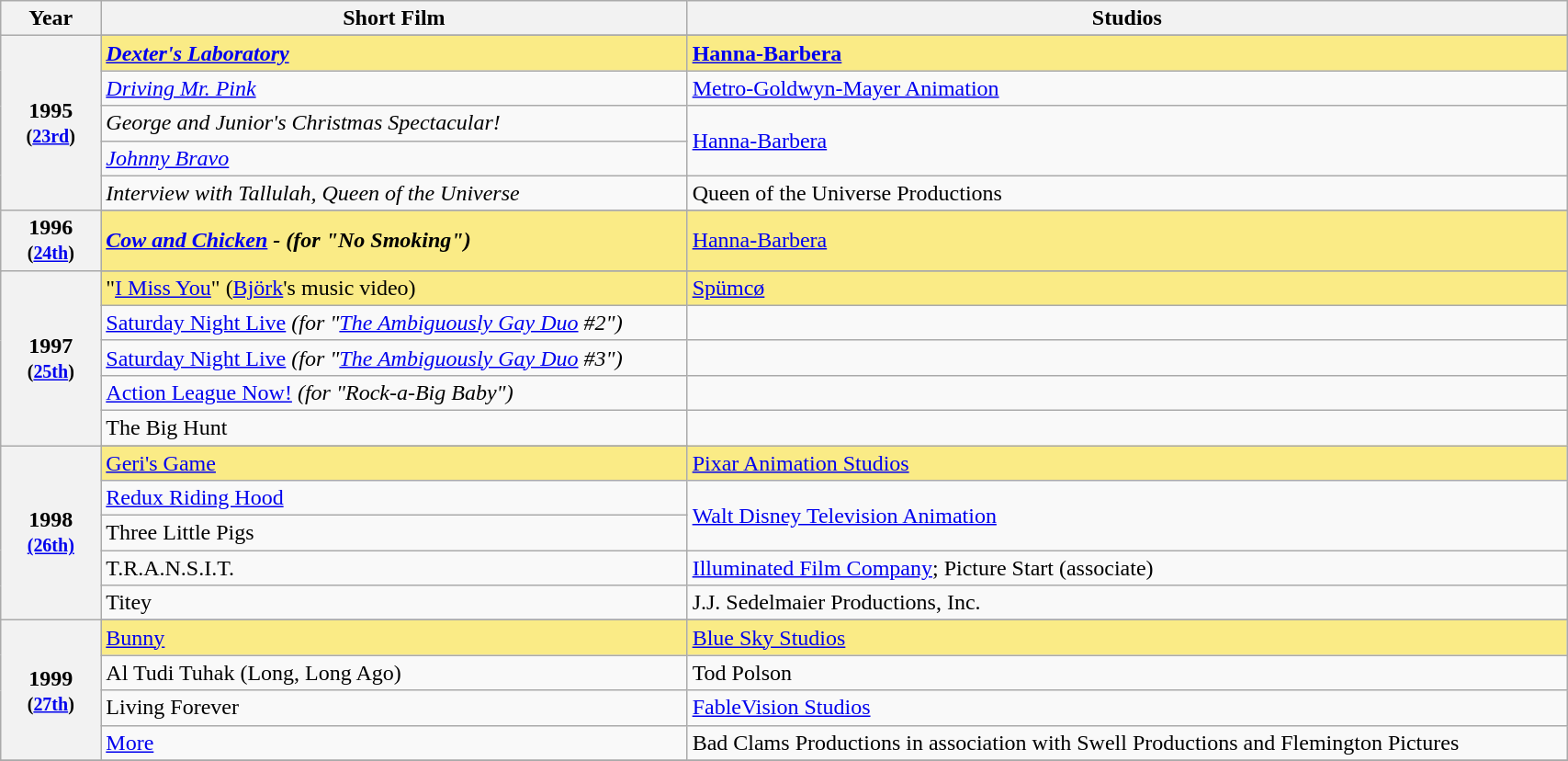<table class="wikitable" style="width:90%;">
<tr>
<th style="width:3%;">Year</th>
<th style="width:20%;">Short Film</th>
<th style="width:30%;">Studios</th>
</tr>
<tr>
<th rowspan="6" style="text-align:center;">1995 <br><small>(<a href='#'>23rd</a>)</small><br></th>
</tr>
<tr style="background:#FAEB86;">
<td><strong><em><a href='#'>Dexter's Laboratory</a></em></strong></td>
<td style="background:#FAEB86;"><strong><a href='#'>Hanna-Barbera</a></strong></td>
</tr>
<tr>
<td><em><a href='#'>Driving Mr. Pink</a></em></td>
<td><a href='#'>Metro-Goldwyn-Mayer Animation</a></td>
</tr>
<tr>
<td><em>George and Junior's Christmas Spectacular!</em></td>
<td rowspan="2"><a href='#'>Hanna-Barbera</a></td>
</tr>
<tr>
<td><em><a href='#'>Johnny Bravo</a></em></td>
</tr>
<tr>
<td><em>Interview with Tallulah, Queen of the Universe</em></td>
<td>Queen of the Universe Productions</td>
</tr>
<tr>
<th rowspan="2" style="text-align:center;">1996 <br><small>(<a href='#'>24th</a>)</small><br></th>
</tr>
<tr>
<td style="background:#FAEB86;"><strong><em><a href='#'>Cow and Chicken</a><em> - (for "No Smoking")<strong></td>
<td style="background:#FAEB86;"></strong><a href='#'>Hanna-Barbera</a><strong></td>
</tr>
<tr>
<th rowspan="6" style="text-align:center;">1997 <br><small>(<a href='#'>25th</a>)</small><br></th>
</tr>
<tr>
<td style="background:#FAEB86;"></strong>"<a href='#'>I Miss You</a>" (<a href='#'>Björk</a>'s music video)<strong></td>
<td style="background:#FAEB86;"></strong><a href='#'>Spümcø</a><strong></td>
</tr>
<tr>
<td></em><a href='#'>Saturday Night Live</a><em> (for "<a href='#'>The Ambiguously Gay Duo</a> #2")</td>
<td></td>
</tr>
<tr>
<td></em><a href='#'>Saturday Night Live</a><em> (for "<a href='#'>The Ambiguously Gay Duo</a> #3")</td>
<td></td>
</tr>
<tr>
<td></em><a href='#'>Action League Now!</a><em> (for "Rock-a-Big Baby")</td>
<td></td>
</tr>
<tr>
<td></em>The Big Hunt<em></td>
</tr>
<tr>
<th rowspan="6" style="text-align:center;">1998<br><small><a href='#'>(26th)</a></small><br></th>
</tr>
<tr>
<td style="background:#FAEB86;"></em></strong><a href='#'>Geri's Game</a><strong><em></td>
<td style="background:#FAEB86;"></strong><a href='#'>Pixar Animation Studios</a><strong></td>
</tr>
<tr>
<td></em><a href='#'>Redux Riding Hood</a><em></td>
<td rowspan="2"><a href='#'>Walt Disney Television Animation</a></td>
</tr>
<tr>
<td></em>Three Little Pigs<em></td>
</tr>
<tr>
<td></em>T.R.A.N.S.I.T.<em></td>
<td><a href='#'>Illuminated Film Company</a>; Picture Start (associate)</td>
</tr>
<tr>
<td></em>Titey<em></td>
<td>J.J. Sedelmaier Productions, Inc.</td>
</tr>
<tr>
<th rowspan="5" style="text-align:center;">1999 <br><small>(<a href='#'>27th</a>)</small><br></th>
</tr>
<tr>
<td style="background:#FAEB86;"></em></strong><a href='#'>Bunny</a><strong><em></td>
<td style="background:#FAEB86;"></strong><a href='#'>Blue Sky Studios</a><strong></td>
</tr>
<tr>
<td></em>Al Tudi Tuhak (Long, Long Ago)<em></td>
<td>Tod Polson</td>
</tr>
<tr>
<td></em>Living Forever<em></td>
<td><a href='#'>FableVision Studios</a></td>
</tr>
<tr>
<td></em><a href='#'>More</a><em></td>
<td>Bad Clams Productions in association with Swell Productions and Flemington Pictures</td>
</tr>
<tr>
</tr>
</table>
